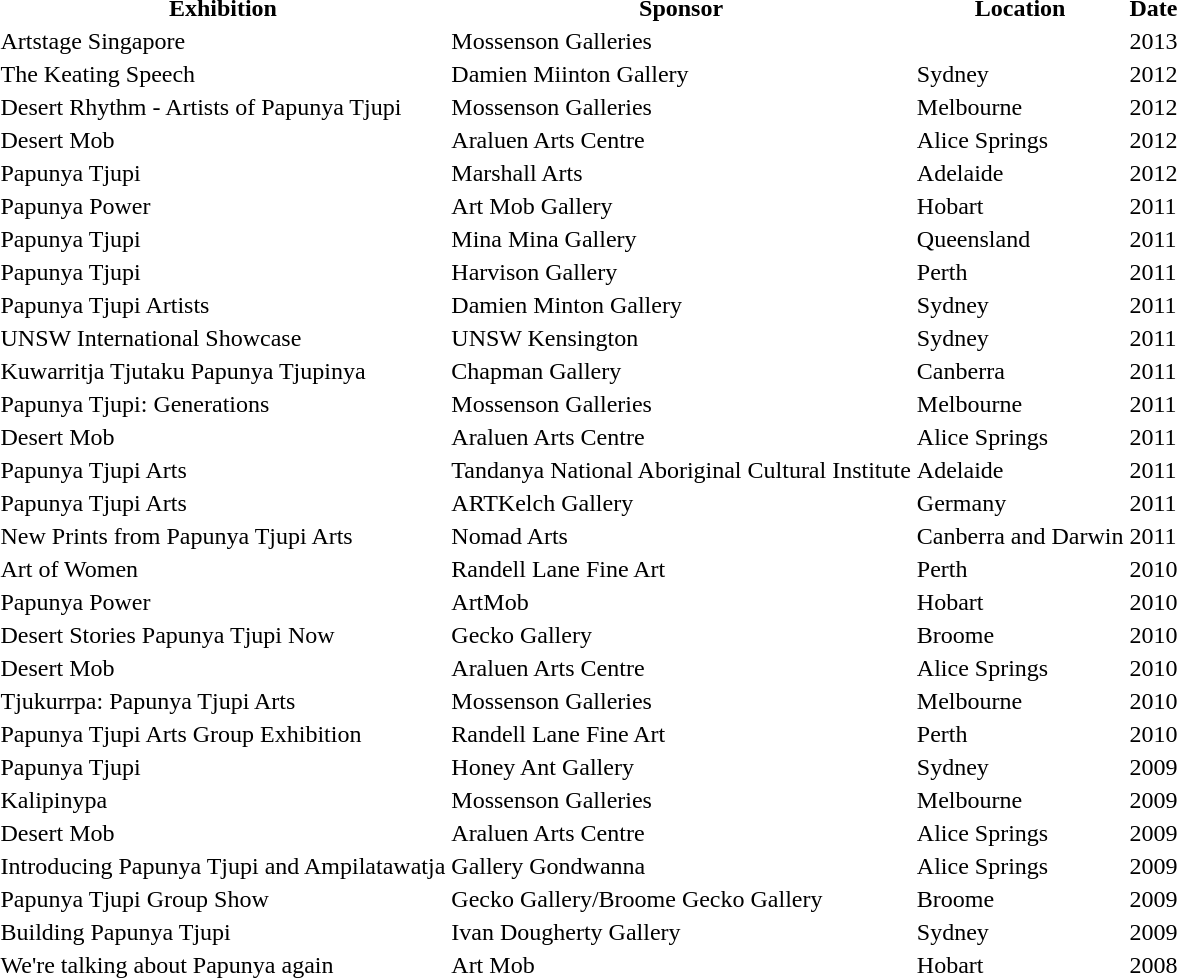<table>
<tr>
<th>Exhibition</th>
<th>Sponsor</th>
<th>Location</th>
<th>Date</th>
</tr>
<tr>
<td>Artstage Singapore</td>
<td>Mossenson Galleries</td>
<td></td>
<td>2013</td>
</tr>
<tr>
<td>The Keating Speech</td>
<td>Damien Miinton Gallery</td>
<td>Sydney</td>
<td>2012</td>
</tr>
<tr>
<td>Desert Rhythm - Artists of Papunya Tjupi</td>
<td>Mossenson Galleries</td>
<td>Melbourne</td>
<td>2012</td>
</tr>
<tr>
<td>Desert Mob</td>
<td>Araluen Arts Centre</td>
<td>Alice Springs</td>
<td>2012</td>
</tr>
<tr>
<td>Papunya Tjupi</td>
<td>Marshall Arts</td>
<td>Adelaide</td>
<td>2012</td>
</tr>
<tr>
<td>Papunya Power</td>
<td>Art Mob Gallery</td>
<td>Hobart</td>
<td>2011</td>
</tr>
<tr>
<td>Papunya Tjupi</td>
<td>Mina Mina Gallery</td>
<td>Queensland</td>
<td>2011</td>
</tr>
<tr>
<td>Papunya Tjupi</td>
<td>Harvison Gallery</td>
<td>Perth</td>
<td>2011</td>
</tr>
<tr>
<td>Papunya Tjupi Artists</td>
<td>Damien Minton Gallery</td>
<td>Sydney</td>
<td>2011</td>
</tr>
<tr>
<td>UNSW International Showcase</td>
<td>UNSW Kensington</td>
<td>Sydney</td>
<td>2011</td>
</tr>
<tr>
<td>Kuwarritja Tjutaku Papunya Tjupinya</td>
<td>Chapman Gallery</td>
<td>Canberra</td>
<td>2011</td>
</tr>
<tr>
<td>Papunya Tjupi: Generations</td>
<td>Mossenson Galleries</td>
<td>Melbourne</td>
<td>2011</td>
</tr>
<tr>
<td>Desert Mob</td>
<td>Araluen Arts Centre</td>
<td>Alice Springs</td>
<td>2011</td>
</tr>
<tr>
<td>Papunya Tjupi Arts</td>
<td>Tandanya National Aboriginal Cultural Institute</td>
<td>Adelaide</td>
<td>2011</td>
</tr>
<tr>
<td>Papunya Tjupi Arts</td>
<td>ARTKelch Gallery</td>
<td>Germany</td>
<td>2011</td>
</tr>
<tr>
<td>New Prints from Papunya Tjupi Arts</td>
<td>Nomad Arts</td>
<td>Canberra and Darwin</td>
<td>2011</td>
</tr>
<tr>
<td>Art of Women</td>
<td>Randell Lane Fine Art</td>
<td>Perth</td>
<td>2010</td>
</tr>
<tr>
<td>Papunya Power</td>
<td>ArtMob</td>
<td>Hobart</td>
<td>2010</td>
</tr>
<tr>
<td>Desert Stories Papunya Tjupi Now</td>
<td>Gecko Gallery</td>
<td>Broome</td>
<td>2010</td>
</tr>
<tr>
<td>Desert Mob</td>
<td>Araluen Arts Centre</td>
<td>Alice Springs</td>
<td>2010</td>
</tr>
<tr>
<td>Tjukurrpa: Papunya Tjupi Arts</td>
<td>Mossenson Galleries</td>
<td>Melbourne</td>
<td>2010</td>
</tr>
<tr>
<td>Papunya Tjupi Arts Group Exhibition</td>
<td>Randell Lane Fine Art</td>
<td>Perth</td>
<td>2010</td>
</tr>
<tr>
<td>Papunya Tjupi</td>
<td>Honey Ant Gallery</td>
<td>Sydney</td>
<td>2009</td>
</tr>
<tr>
<td>Kalipinypa</td>
<td>Mossenson Galleries</td>
<td>Melbourne</td>
<td>2009</td>
</tr>
<tr>
<td>Desert Mob</td>
<td>Araluen Arts Centre</td>
<td>Alice Springs</td>
<td>2009</td>
</tr>
<tr>
<td>Introducing Papunya Tjupi and Ampilatawatja</td>
<td>Gallery Gondwanna</td>
<td>Alice Springs</td>
<td>2009</td>
</tr>
<tr>
<td>Papunya Tjupi Group Show</td>
<td>Gecko Gallery/Broome Gecko Gallery</td>
<td>Broome</td>
<td>2009</td>
</tr>
<tr>
<td>Building Papunya Tjupi</td>
<td>Ivan Dougherty Gallery</td>
<td>Sydney</td>
<td>2009</td>
</tr>
<tr>
<td>We're talking about Papunya again</td>
<td>Art Mob</td>
<td>Hobart</td>
<td>2008</td>
</tr>
</table>
